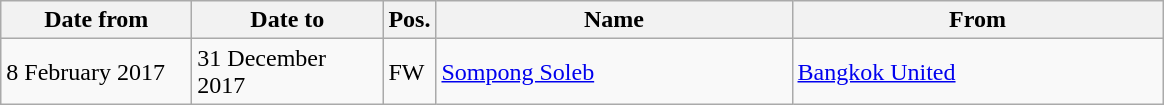<table class="wikitable">
<tr>
<th width="120">Date from</th>
<th width="120">Date to</th>
<th>Pos.</th>
<th width="230">Name</th>
<th width="240">From</th>
</tr>
<tr>
<td>8 February 2017</td>
<td>31 December 2017</td>
<td>FW</td>
<td> <a href='#'>Sompong Soleb</a></td>
<td> <a href='#'>Bangkok United</a></td>
</tr>
</table>
